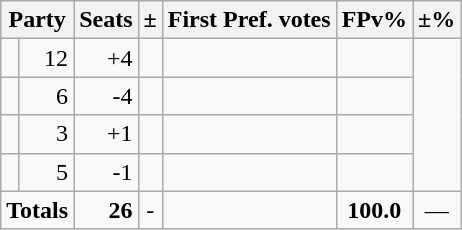<table class=wikitable>
<tr>
<th colspan=2 align=center>Party</th>
<th valign=top>Seats</th>
<th valign=top>±</th>
<th valign=top>First Pref. votes</th>
<th valign=top>FPv%</th>
<th valign=top>±%</th>
</tr>
<tr>
<td></td>
<td align=right>12</td>
<td align=right>+4</td>
<td align=right></td>
<td align=right></td>
<td align=right></td>
</tr>
<tr>
<td></td>
<td align=right>6</td>
<td align=right>-4</td>
<td align=right></td>
<td align=right></td>
<td align=right></td>
</tr>
<tr>
<td></td>
<td align=right>3</td>
<td align=right>+1</td>
<td align=right></td>
<td align=right></td>
<td align=right></td>
</tr>
<tr>
<td></td>
<td align=right>5</td>
<td align=right>-1</td>
<td align=right></td>
<td align=right></td>
<td align=right></td>
</tr>
<tr>
<td colspan=2 align=center><strong>Totals</strong></td>
<td align=right><strong>26</strong></td>
<td align=center>-</td>
<td align=right></td>
<td align=center><strong>100.0</strong></td>
<td align=center>—</td>
</tr>
</table>
